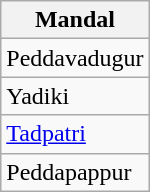<table class="wikitable sortable static-row-numbers static-row-header-hash">
<tr>
<th>Mandal</th>
</tr>
<tr>
<td>Peddavadugur</td>
</tr>
<tr>
<td>Yadiki</td>
</tr>
<tr>
<td><a href='#'>Tadpatri</a></td>
</tr>
<tr>
<td>Peddapappur</td>
</tr>
</table>
